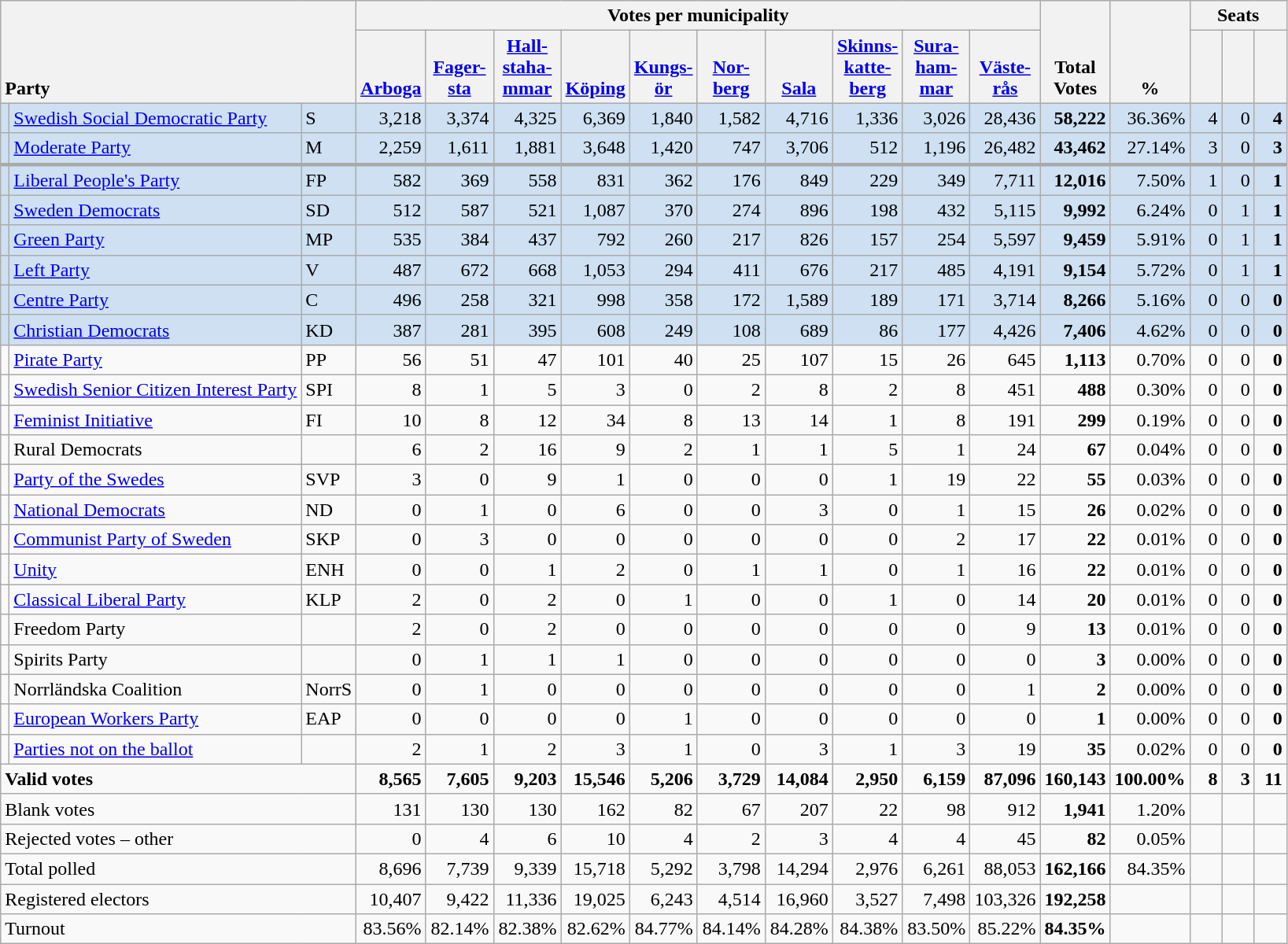<table class="wikitable" border="1" style="text-align:right;">
<tr>
<th style="text-align:left;" valign=bottom rowspan=2 colspan=3>Party</th>
<th colspan=10>Votes per municipality</th>
<th align=center valign=bottom rowspan=2 width="50">Total Votes</th>
<th align=center valign=bottom rowspan=2 width="50">%</th>
<th colspan=3>Seats</th>
</tr>
<tr>
<th align=center valign=bottom width="50"><a href='#'>Arboga</a></th>
<th align=center valign=bottom width="50"><a href='#'>Fager- sta</a></th>
<th align=center valign=bottom width="50"><a href='#'>Hall- staha- mmar</a></th>
<th align=center valign=bottom width="50"><a href='#'>Köping</a></th>
<th align=center valign=bottom width="50"><a href='#'>Kungs- ör</a></th>
<th align=center valign=bottom width="50"><a href='#'>Nor- berg</a></th>
<th align=center valign=bottom width="50"><a href='#'>Sala</a></th>
<th align=center valign=bottom width="50"><a href='#'>Skinns- katte- berg</a></th>
<th align=center valign=bottom width="50"><a href='#'>Sura- ham- mar</a></th>
<th align=center valign=bottom width="50"><a href='#'>Väste- rås</a></th>
<th align=center valign=bottom width="20"><small></small></th>
<th align=center valign=bottom width="20"><small><a href='#'></a></small></th>
<th align=center valign=bottom width="20"><small></small></th>
</tr>
<tr style="background:#CEE0F2;">
<td></td>
<td align=left style="white-space: nowrap;"><a href='#'>Swedish Social Democratic Party</a></td>
<td align=left>S</td>
<td>3,218</td>
<td>3,374</td>
<td>4,325</td>
<td>6,369</td>
<td>1,840</td>
<td>1,582</td>
<td>4,716</td>
<td>1,336</td>
<td>3,026</td>
<td>28,436</td>
<td><strong>58,222</strong></td>
<td>36.36%</td>
<td>4</td>
<td>0</td>
<td><strong>4</strong></td>
</tr>
<tr style="background:#CEE0F2;">
<td></td>
<td align=left><a href='#'>Moderate Party</a></td>
<td align=left>M</td>
<td>2,259</td>
<td>1,611</td>
<td>1,881</td>
<td>3,648</td>
<td>1,420</td>
<td>747</td>
<td>3,706</td>
<td>512</td>
<td>1,196</td>
<td>26,482</td>
<td><strong>43,462</strong></td>
<td>27.14%</td>
<td>3</td>
<td>0</td>
<td><strong>3</strong></td>
</tr>
<tr style="background:#CEE0F2; border-top:3px solid darkgray;">
<td></td>
<td align=left><a href='#'>Liberal People's Party</a></td>
<td align=left>FP</td>
<td>582</td>
<td>369</td>
<td>558</td>
<td>831</td>
<td>362</td>
<td>176</td>
<td>849</td>
<td>229</td>
<td>349</td>
<td>7,711</td>
<td><strong>12,016</strong></td>
<td>7.50%</td>
<td>1</td>
<td>0</td>
<td><strong>1</strong></td>
</tr>
<tr style="background:#CEE0F2;">
<td></td>
<td align=left><a href='#'>Sweden Democrats</a></td>
<td align=left>SD</td>
<td>512</td>
<td>587</td>
<td>521</td>
<td>1,087</td>
<td>370</td>
<td>274</td>
<td>896</td>
<td>198</td>
<td>432</td>
<td>5,115</td>
<td><strong>9,992</strong></td>
<td>6.24%</td>
<td>0</td>
<td>1</td>
<td><strong>1</strong></td>
</tr>
<tr style="background:#CEE0F2;">
<td></td>
<td align=left><a href='#'>Green Party</a></td>
<td align=left>MP</td>
<td>535</td>
<td>384</td>
<td>437</td>
<td>792</td>
<td>260</td>
<td>217</td>
<td>826</td>
<td>157</td>
<td>254</td>
<td>5,597</td>
<td><strong>9,459</strong></td>
<td>5.91%</td>
<td>0</td>
<td>1</td>
<td><strong>1</strong></td>
</tr>
<tr style="background:#CEE0F2;">
<td></td>
<td align=left><a href='#'>Left Party</a></td>
<td align=left>V</td>
<td>487</td>
<td>672</td>
<td>668</td>
<td>1,053</td>
<td>294</td>
<td>411</td>
<td>676</td>
<td>217</td>
<td>485</td>
<td>4,191</td>
<td><strong>9,154</strong></td>
<td>5.72%</td>
<td>0</td>
<td>1</td>
<td><strong>1</strong></td>
</tr>
<tr style="background:#CEE0F2;">
<td></td>
<td align=left><a href='#'>Centre Party</a></td>
<td align=left>C</td>
<td>496</td>
<td>258</td>
<td>321</td>
<td>998</td>
<td>358</td>
<td>172</td>
<td>1,589</td>
<td>189</td>
<td>171</td>
<td>3,714</td>
<td><strong>8,266</strong></td>
<td>5.16%</td>
<td>0</td>
<td>0</td>
<td><strong>0</strong></td>
</tr>
<tr style="background:#CEE0F2;">
<td></td>
<td align=left><a href='#'>Christian Democrats</a></td>
<td align=left>KD</td>
<td>387</td>
<td>281</td>
<td>395</td>
<td>608</td>
<td>249</td>
<td>108</td>
<td>689</td>
<td>86</td>
<td>177</td>
<td>4,426</td>
<td><strong>7,406</strong></td>
<td>4.62%</td>
<td>0</td>
<td>0</td>
<td><strong>0</strong></td>
</tr>
<tr>
<td></td>
<td align=left><a href='#'>Pirate Party</a></td>
<td align=left>PP</td>
<td>56</td>
<td>51</td>
<td>47</td>
<td>101</td>
<td>40</td>
<td>25</td>
<td>107</td>
<td>15</td>
<td>26</td>
<td>645</td>
<td><strong>1,113</strong></td>
<td>0.70%</td>
<td>0</td>
<td>0</td>
<td><strong>0</strong></td>
</tr>
<tr>
<td></td>
<td align=left><a href='#'>Swedish Senior Citizen Interest Party</a></td>
<td align=left>SPI</td>
<td>8</td>
<td>1</td>
<td>5</td>
<td>3</td>
<td>0</td>
<td>2</td>
<td>8</td>
<td>2</td>
<td>8</td>
<td>451</td>
<td><strong>488</strong></td>
<td>0.30%</td>
<td>0</td>
<td>0</td>
<td><strong>0</strong></td>
</tr>
<tr>
<td></td>
<td align=left><a href='#'>Feminist Initiative</a></td>
<td align=left>FI</td>
<td>10</td>
<td>8</td>
<td>12</td>
<td>34</td>
<td>8</td>
<td>13</td>
<td>14</td>
<td>1</td>
<td>8</td>
<td>191</td>
<td><strong>299</strong></td>
<td>0.19%</td>
<td>0</td>
<td>0</td>
<td><strong>0</strong></td>
</tr>
<tr>
<td></td>
<td align=left>Rural Democrats</td>
<td></td>
<td>6</td>
<td>2</td>
<td>16</td>
<td>9</td>
<td>2</td>
<td>1</td>
<td>1</td>
<td>5</td>
<td>1</td>
<td>24</td>
<td><strong>67</strong></td>
<td>0.04%</td>
<td>0</td>
<td>0</td>
<td><strong>0</strong></td>
</tr>
<tr>
<td></td>
<td align=left><a href='#'>Party of the Swedes</a></td>
<td align=left>SVP</td>
<td>3</td>
<td>0</td>
<td>9</td>
<td>1</td>
<td>0</td>
<td>0</td>
<td>0</td>
<td>1</td>
<td>19</td>
<td>22</td>
<td><strong>55</strong></td>
<td>0.03%</td>
<td>0</td>
<td>0</td>
<td><strong>0</strong></td>
</tr>
<tr>
<td></td>
<td align=left><a href='#'>National Democrats</a></td>
<td align=left>ND</td>
<td>0</td>
<td>1</td>
<td>0</td>
<td>6</td>
<td>0</td>
<td>0</td>
<td>3</td>
<td>0</td>
<td>1</td>
<td>15</td>
<td><strong>26</strong></td>
<td>0.02%</td>
<td>0</td>
<td>0</td>
<td><strong>0</strong></td>
</tr>
<tr>
<td></td>
<td align=left><a href='#'>Communist Party of Sweden</a></td>
<td align=left>SKP</td>
<td>0</td>
<td>3</td>
<td>0</td>
<td>0</td>
<td>0</td>
<td>0</td>
<td>0</td>
<td>0</td>
<td>2</td>
<td>17</td>
<td><strong>22</strong></td>
<td>0.01%</td>
<td>0</td>
<td>0</td>
<td><strong>0</strong></td>
</tr>
<tr>
<td></td>
<td align=left><a href='#'>Unity</a></td>
<td align=left>ENH</td>
<td>0</td>
<td>0</td>
<td>1</td>
<td>2</td>
<td>0</td>
<td>1</td>
<td>1</td>
<td>0</td>
<td>1</td>
<td>16</td>
<td><strong>22</strong></td>
<td>0.01%</td>
<td>0</td>
<td>0</td>
<td><strong>0</strong></td>
</tr>
<tr>
<td></td>
<td align=left><a href='#'>Classical Liberal Party</a></td>
<td align=left>KLP</td>
<td>2</td>
<td>0</td>
<td>2</td>
<td>0</td>
<td>1</td>
<td>0</td>
<td>0</td>
<td>1</td>
<td>0</td>
<td>14</td>
<td><strong>20</strong></td>
<td>0.01%</td>
<td>0</td>
<td>0</td>
<td><strong>0</strong></td>
</tr>
<tr>
<td></td>
<td align=left>Freedom Party</td>
<td></td>
<td>2</td>
<td>0</td>
<td>2</td>
<td>0</td>
<td>0</td>
<td>0</td>
<td>0</td>
<td>0</td>
<td>0</td>
<td>9</td>
<td><strong>13</strong></td>
<td>0.01%</td>
<td>0</td>
<td>0</td>
<td><strong>0</strong></td>
</tr>
<tr>
<td></td>
<td align=left>Spirits Party</td>
<td></td>
<td>0</td>
<td>1</td>
<td>1</td>
<td>1</td>
<td>0</td>
<td>0</td>
<td>0</td>
<td>0</td>
<td>0</td>
<td>0</td>
<td><strong>3</strong></td>
<td>0.00%</td>
<td>0</td>
<td>0</td>
<td><strong>0</strong></td>
</tr>
<tr>
<td></td>
<td align=left>Norrländska Coalition</td>
<td align=left>NorrS</td>
<td>0</td>
<td>1</td>
<td>0</td>
<td>0</td>
<td>0</td>
<td>0</td>
<td>0</td>
<td>0</td>
<td>0</td>
<td>1</td>
<td><strong>2</strong></td>
<td>0.00%</td>
<td>0</td>
<td>0</td>
<td><strong>0</strong></td>
</tr>
<tr>
<td></td>
<td align=left><a href='#'>European Workers Party</a></td>
<td align=left>EAP</td>
<td>0</td>
<td>0</td>
<td>0</td>
<td>0</td>
<td>1</td>
<td>0</td>
<td>0</td>
<td>0</td>
<td>0</td>
<td>0</td>
<td><strong>1</strong></td>
<td>0.00%</td>
<td>0</td>
<td>0</td>
<td><strong>0</strong></td>
</tr>
<tr>
<td></td>
<td align=left><a href='#'>Parties not on the ballot</a></td>
<td></td>
<td>2</td>
<td>1</td>
<td>2</td>
<td>3</td>
<td>1</td>
<td>0</td>
<td>3</td>
<td>1</td>
<td>3</td>
<td>19</td>
<td><strong>35</strong></td>
<td>0.02%</td>
<td>0</td>
<td>0</td>
<td><strong>0</strong></td>
</tr>
<tr style="font-weight:bold">
<td align=left colspan=3>Valid votes</td>
<td>8,565</td>
<td>7,605</td>
<td>9,203</td>
<td>15,546</td>
<td>5,206</td>
<td>3,729</td>
<td>14,084</td>
<td>2,950</td>
<td>6,159</td>
<td>87,096</td>
<td>160,143</td>
<td>100.00%</td>
<td>8</td>
<td>3</td>
<td>11</td>
</tr>
<tr>
<td align=left colspan=3>Blank votes</td>
<td>131</td>
<td>130</td>
<td>130</td>
<td>162</td>
<td>82</td>
<td>67</td>
<td>207</td>
<td>22</td>
<td>98</td>
<td>912</td>
<td><strong>1,941</strong></td>
<td>1.20%</td>
<td></td>
<td></td>
<td></td>
</tr>
<tr>
<td align=left colspan=3>Rejected votes – other</td>
<td>0</td>
<td>4</td>
<td>6</td>
<td>10</td>
<td>4</td>
<td>2</td>
<td>3</td>
<td>4</td>
<td>4</td>
<td>45</td>
<td><strong>82</strong></td>
<td>0.05%</td>
<td></td>
<td></td>
<td></td>
</tr>
<tr>
<td align=left colspan=3>Total polled</td>
<td>8,696</td>
<td>7,739</td>
<td>9,339</td>
<td>15,718</td>
<td>5,292</td>
<td>3,798</td>
<td>14,294</td>
<td>2,976</td>
<td>6,261</td>
<td>88,053</td>
<td><strong>162,166</strong></td>
<td>84.35%</td>
<td></td>
<td></td>
<td></td>
</tr>
<tr>
<td align=left colspan=3>Registered electors</td>
<td>10,407</td>
<td>9,422</td>
<td>11,336</td>
<td>19,025</td>
<td>6,243</td>
<td>4,514</td>
<td>16,960</td>
<td>3,527</td>
<td>7,498</td>
<td>103,326</td>
<td><strong>192,258</strong></td>
<td></td>
<td></td>
<td></td>
<td></td>
</tr>
<tr>
<td align=left colspan=3>Turnout</td>
<td>83.56%</td>
<td>82.14%</td>
<td>82.38%</td>
<td>82.62%</td>
<td>84.77%</td>
<td>84.14%</td>
<td>84.28%</td>
<td>84.38%</td>
<td>83.50%</td>
<td>85.22%</td>
<td><strong>84.35%</strong></td>
<td></td>
<td></td>
<td></td>
<td></td>
</tr>
</table>
